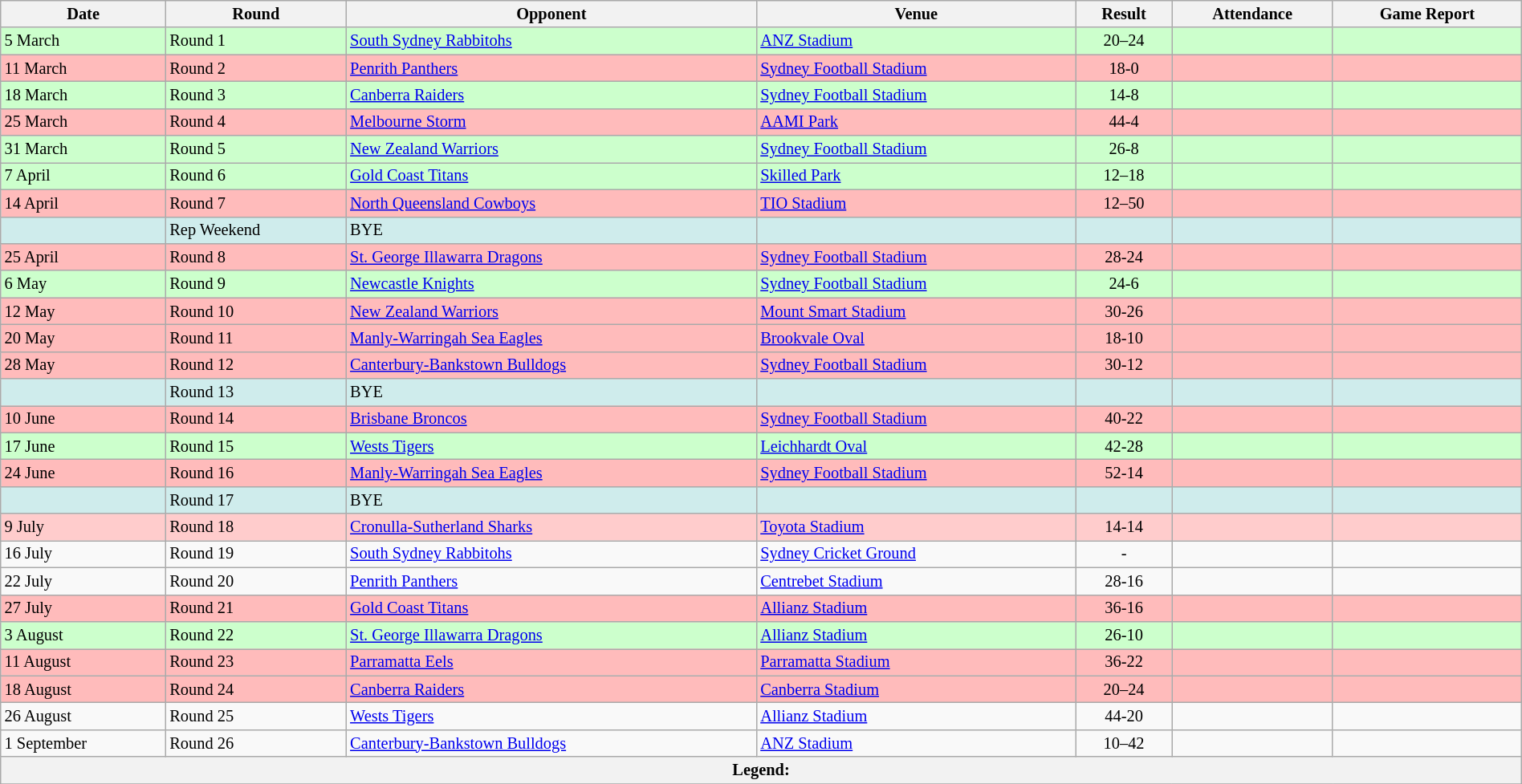<table class="wikitable" style="font-size:85%;" width="100%">
<tr>
<th>Date</th>
<th>Round</th>
<th>Opponent</th>
<th>Venue</th>
<th>Result</th>
<th>Attendance</th>
<th>Game Report</th>
</tr>
<tr bgcolor="#CCFFCC">
<td>5 March</td>
<td>Round 1</td>
<td> <a href='#'>South Sydney Rabbitohs</a></td>
<td><a href='#'>ANZ Stadium</a></td>
<td align=center>20–24</td>
<td></td>
<td></td>
</tr>
<tr bgcolor="#FFBBBB">
<td>11 March</td>
<td>Round 2</td>
<td> <a href='#'>Penrith Panthers</a></td>
<td><a href='#'>Sydney Football Stadium</a></td>
<td align=center>18-0</td>
<td></td>
<td></td>
</tr>
<tr bgcolor="#CCFFCC">
<td>18 March</td>
<td>Round 3</td>
<td> <a href='#'>Canberra Raiders</a></td>
<td><a href='#'>Sydney Football Stadium</a></td>
<td align=center>14-8</td>
<td></td>
<td></td>
</tr>
<tr bgcolor="#FFBBBB">
<td>25 March</td>
<td>Round 4</td>
<td> <a href='#'>Melbourne Storm</a></td>
<td><a href='#'>AAMI Park</a></td>
<td align=center>44-4</td>
<td></td>
<td></td>
</tr>
<tr bgcolor="#CCFFCC">
<td>31 March</td>
<td>Round 5</td>
<td> <a href='#'>New Zealand Warriors</a></td>
<td><a href='#'>Sydney Football Stadium</a></td>
<td align=center>26-8</td>
<td></td>
<td></td>
</tr>
<tr bgcolor="#CCFFCC">
<td>7 April</td>
<td>Round 6</td>
<td> <a href='#'>Gold Coast Titans</a></td>
<td><a href='#'>Skilled Park</a></td>
<td align=center>12–18</td>
<td></td>
<td></td>
</tr>
<tr bgcolor="#FFBBBB">
<td>14 April</td>
<td>Round 7</td>
<td> <a href='#'>North Queensland Cowboys</a></td>
<td><a href='#'>TIO Stadium</a></td>
<td align=center>12–50</td>
<td></td>
<td></td>
</tr>
<tr bgcolor="#cfecec">
<td></td>
<td>Rep Weekend</td>
<td>BYE</td>
<td></td>
<td></td>
<td></td>
<td></td>
</tr>
<tr bgcolor="#FFBBBB">
<td>25 April</td>
<td>Round 8</td>
<td> <a href='#'>St. George Illawarra Dragons</a></td>
<td><a href='#'>Sydney Football Stadium</a></td>
<td align=center>28-24</td>
<td></td>
<td></td>
</tr>
<tr bgcolor="#CCFFCC">
<td>6 May</td>
<td>Round 9</td>
<td> <a href='#'>Newcastle Knights</a></td>
<td><a href='#'>Sydney Football Stadium</a></td>
<td align=center>24-6</td>
<td></td>
<td></td>
</tr>
<tr bgcolor="#FFBBBB">
<td>12 May</td>
<td>Round 10</td>
<td> <a href='#'>New Zealand Warriors</a></td>
<td><a href='#'>Mount Smart Stadium</a></td>
<td align=center>30-26</td>
<td></td>
<td></td>
</tr>
<tr bgcolor="#FFBBBB">
<td>20 May</td>
<td>Round 11</td>
<td> <a href='#'>Manly-Warringah Sea Eagles</a></td>
<td><a href='#'>Brookvale Oval</a></td>
<td align=center>18-10</td>
<td></td>
<td></td>
</tr>
<tr bgcolor="#FFBBBB">
<td>28 May</td>
<td>Round 12</td>
<td> <a href='#'>Canterbury-Bankstown Bulldogs</a></td>
<td><a href='#'>Sydney Football Stadium</a></td>
<td align=center>30-12</td>
<td></td>
<td></td>
</tr>
<tr bgcolor="#cfecec">
<td></td>
<td>Round 13</td>
<td>BYE</td>
<td></td>
<td></td>
<td></td>
<td></td>
</tr>
<tr bgcolor="FFBBBB">
<td>10 June</td>
<td>Round 14</td>
<td> <a href='#'>Brisbane Broncos</a></td>
<td><a href='#'>Sydney Football Stadium</a></td>
<td align=center>40-22</td>
<td></td>
<td></td>
</tr>
<tr bgcolor="CCFFCC">
<td>17 June</td>
<td>Round 15</td>
<td> <a href='#'>Wests Tigers</a></td>
<td><a href='#'>Leichhardt Oval</a></td>
<td align=center>42-28</td>
<td></td>
<td></td>
</tr>
<tr bgcolor="FFBBBB">
<td>24 June</td>
<td>Round 16</td>
<td> <a href='#'>Manly-Warringah Sea Eagles</a></td>
<td><a href='#'>Sydney Football Stadium</a></td>
<td align=center>52-14</td>
<td></td>
<td></td>
</tr>
<tr bgcolor="#cfecec">
<td></td>
<td>Round 17</td>
<td>BYE</td>
<td></td>
<td></td>
<td></td>
<td></td>
</tr>
<tr bgcolor="FFCCCC">
<td>9 July</td>
<td>Round 18</td>
<td> <a href='#'>Cronulla-Sutherland Sharks</a></td>
<td><a href='#'>Toyota Stadium</a></td>
<td align=center>14-14</td>
<td></td>
<td></td>
</tr>
<tr bgcolor="">
<td>16 July</td>
<td>Round 19</td>
<td> <a href='#'>South Sydney Rabbitohs</a></td>
<td><a href='#'>Sydney Cricket Ground</a></td>
<td align=center>-</td>
<td></td>
<td></td>
</tr>
<tr bgcolor="">
<td>22 July</td>
<td>Round 20</td>
<td> <a href='#'>Penrith Panthers</a></td>
<td><a href='#'>Centrebet Stadium</a></td>
<td align=center>28-16</td>
<td></td>
<td></td>
</tr>
<tr bgcolor="FFBBBB">
<td>27 July</td>
<td>Round 21</td>
<td> <a href='#'>Gold Coast Titans</a></td>
<td><a href='#'>Allianz Stadium</a></td>
<td align=center>36-16</td>
<td></td>
<td></td>
</tr>
<tr bgcolor="CCFFCC">
<td>3 August</td>
<td>Round 22</td>
<td> <a href='#'>St. George Illawarra Dragons</a></td>
<td><a href='#'>Allianz Stadium</a></td>
<td align=center>26-10</td>
<td></td>
<td></td>
</tr>
<tr bgcolor="FFBBBB">
<td>11 August</td>
<td>Round 23</td>
<td> <a href='#'>Parramatta Eels</a></td>
<td><a href='#'>Parramatta Stadium</a></td>
<td align=center>36-22</td>
<td></td>
<td></td>
</tr>
<tr bgcolor="FFBBBB">
<td>18 August</td>
<td>Round 24</td>
<td> <a href='#'>Canberra Raiders</a></td>
<td><a href='#'>Canberra Stadium</a></td>
<td align=center>20–24</td>
<td></td>
<td></td>
</tr>
<tr -bgcolor="CCFFCC">
<td>26 August</td>
<td>Round 25</td>
<td> <a href='#'>Wests Tigers</a></td>
<td><a href='#'>Allianz Stadium</a></td>
<td align=center>44-20</td>
<td></td>
<td></td>
</tr>
<tr -bgcolor="FFBBBB">
<td>1 September</td>
<td>Round 26</td>
<td> <a href='#'>Canterbury-Bankstown Bulldogs</a></td>
<td><a href='#'>ANZ Stadium</a></td>
<td align=center>10–42</td>
<td></td>
</tr>
<tr>
<th colspan="11"><strong>Legend</strong>:    </th>
</tr>
<tr>
</tr>
</table>
